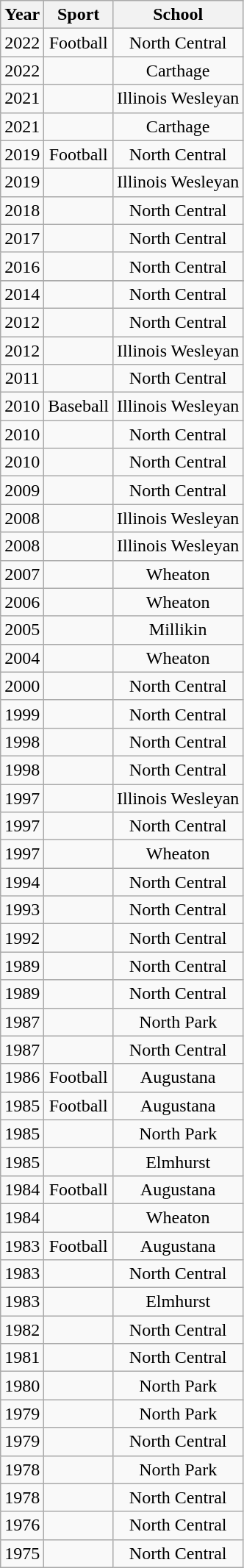<table class="wikitable" style="text-align:center">
<tr>
<th>Year</th>
<th>Sport</th>
<th>School</th>
</tr>
<tr>
<td>2022</td>
<td>Football</td>
<td>North Central</td>
</tr>
<tr>
<td>2022</td>
<td></td>
<td>Carthage</td>
</tr>
<tr>
<td>2021</td>
<td></td>
<td>Illinois Wesleyan</td>
</tr>
<tr>
<td>2021</td>
<td></td>
<td>Carthage</td>
</tr>
<tr>
<td>2019</td>
<td>Football</td>
<td>North Central</td>
</tr>
<tr>
<td>2019</td>
<td></td>
<td>Illinois Wesleyan</td>
</tr>
<tr>
<td>2018</td>
<td></td>
<td>North Central</td>
</tr>
<tr>
<td>2017</td>
<td></td>
<td>North Central</td>
</tr>
<tr>
<td>2016</td>
<td></td>
<td>North Central</td>
</tr>
<tr>
</tr>
<tr>
<td>2014</td>
<td></td>
<td>North Central</td>
</tr>
<tr>
<td>2012</td>
<td></td>
<td>North Central</td>
</tr>
<tr>
<td>2012</td>
<td></td>
<td>Illinois Wesleyan</td>
</tr>
<tr>
<td>2011</td>
<td></td>
<td>North Central</td>
</tr>
<tr>
<td>2010</td>
<td>Baseball</td>
<td>Illinois Wesleyan</td>
</tr>
<tr>
<td>2010</td>
<td></td>
<td>North Central</td>
</tr>
<tr>
<td>2010</td>
<td></td>
<td>North Central</td>
</tr>
<tr>
<td>2009</td>
<td></td>
<td>North Central</td>
</tr>
<tr>
<td>2008</td>
<td></td>
<td>Illinois Wesleyan</td>
</tr>
<tr>
<td>2008</td>
<td></td>
<td>Illinois Wesleyan</td>
</tr>
<tr>
<td>2007</td>
<td></td>
<td>Wheaton</td>
</tr>
<tr>
<td>2006</td>
<td></td>
<td>Wheaton</td>
</tr>
<tr>
<td>2005</td>
<td></td>
<td>Millikin</td>
</tr>
<tr>
<td>2004</td>
<td></td>
<td>Wheaton</td>
</tr>
<tr>
<td>2000</td>
<td></td>
<td>North Central</td>
</tr>
<tr>
<td>1999</td>
<td></td>
<td>North Central</td>
</tr>
<tr>
<td>1998</td>
<td></td>
<td>North Central</td>
</tr>
<tr>
<td>1998</td>
<td></td>
<td>North Central</td>
</tr>
<tr>
<td>1997</td>
<td></td>
<td>Illinois Wesleyan</td>
</tr>
<tr>
<td>1997</td>
<td></td>
<td>North Central</td>
</tr>
<tr>
<td>1997</td>
<td></td>
<td>Wheaton</td>
</tr>
<tr>
<td>1994</td>
<td></td>
<td>North Central</td>
</tr>
<tr>
<td>1993</td>
<td></td>
<td>North Central</td>
</tr>
<tr>
<td>1992</td>
<td></td>
<td>North Central</td>
</tr>
<tr>
<td>1989</td>
<td></td>
<td>North Central</td>
</tr>
<tr>
<td>1989</td>
<td></td>
<td>North Central</td>
</tr>
<tr>
<td>1987</td>
<td></td>
<td>North Park</td>
</tr>
<tr>
<td>1987</td>
<td></td>
<td>North Central</td>
</tr>
<tr>
<td>1986</td>
<td>Football</td>
<td>Augustana</td>
</tr>
<tr>
<td>1985</td>
<td>Football</td>
<td>Augustana</td>
</tr>
<tr>
<td>1985</td>
<td></td>
<td>North Park</td>
</tr>
<tr>
<td>1985</td>
<td></td>
<td>Elmhurst</td>
</tr>
<tr>
<td>1984</td>
<td>Football</td>
<td>Augustana</td>
</tr>
<tr>
<td>1984</td>
<td></td>
<td>Wheaton</td>
</tr>
<tr>
<td>1983</td>
<td>Football</td>
<td>Augustana</td>
</tr>
<tr>
<td>1983</td>
<td></td>
<td>North Central</td>
</tr>
<tr>
<td>1983</td>
<td></td>
<td>Elmhurst</td>
</tr>
<tr>
<td>1982</td>
<td></td>
<td>North Central</td>
</tr>
<tr>
<td>1981</td>
<td></td>
<td>North Central</td>
</tr>
<tr>
<td>1980</td>
<td></td>
<td>North Park</td>
</tr>
<tr>
<td>1979</td>
<td></td>
<td>North Park</td>
</tr>
<tr>
<td>1979</td>
<td></td>
<td>North Central</td>
</tr>
<tr>
<td>1978</td>
<td></td>
<td>North Park</td>
</tr>
<tr>
<td>1978</td>
<td></td>
<td>North Central</td>
</tr>
<tr>
<td>1976</td>
<td></td>
<td>North Central</td>
</tr>
<tr>
<td>1975</td>
<td></td>
<td>North Central</td>
</tr>
</table>
